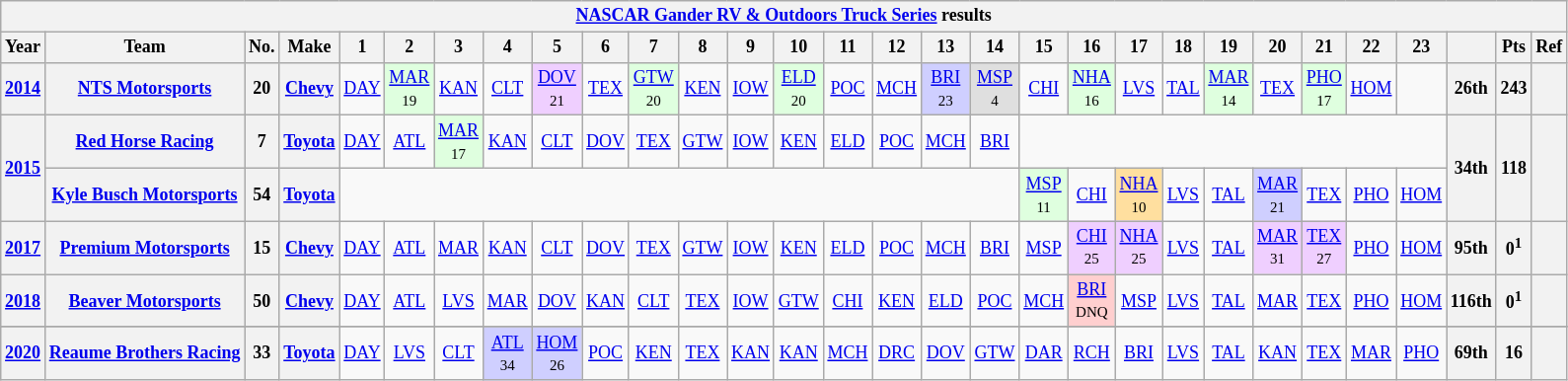<table class="wikitable" style="text-align:center; font-size:75%">
<tr>
<th colspan=45><a href='#'>NASCAR Gander RV & Outdoors Truck Series</a> results</th>
</tr>
<tr>
<th>Year</th>
<th>Team</th>
<th>No.</th>
<th>Make</th>
<th>1</th>
<th>2</th>
<th>3</th>
<th>4</th>
<th>5</th>
<th>6</th>
<th>7</th>
<th>8</th>
<th>9</th>
<th>10</th>
<th>11</th>
<th>12</th>
<th>13</th>
<th>14</th>
<th>15</th>
<th>16</th>
<th>17</th>
<th>18</th>
<th>19</th>
<th>20</th>
<th>21</th>
<th>22</th>
<th>23</th>
<th></th>
<th>Pts</th>
<th>Ref</th>
</tr>
<tr>
<th><a href='#'>2014</a></th>
<th><a href='#'>NTS Motorsports</a></th>
<th>20</th>
<th><a href='#'>Chevy</a></th>
<td><a href='#'>DAY</a></td>
<td style="background:#DFFFDF;"><a href='#'>MAR</a><br><small>19</small></td>
<td><a href='#'>KAN</a></td>
<td><a href='#'>CLT</a></td>
<td style="background:#EFCFFF;"><a href='#'>DOV</a><br><small>21</small></td>
<td><a href='#'>TEX</a></td>
<td style="background:#DFFFDF;"><a href='#'>GTW</a><br><small>20</small></td>
<td><a href='#'>KEN</a></td>
<td><a href='#'>IOW</a></td>
<td style="background:#DFFFDF;"><a href='#'>ELD</a><br><small>20</small></td>
<td><a href='#'>POC</a></td>
<td><a href='#'>MCH</a></td>
<td style="background:#CFCFFF;"><a href='#'>BRI</a><br><small>23</small></td>
<td style="background:#DFDFDF;"><a href='#'>MSP</a><br><small>4</small></td>
<td><a href='#'>CHI</a></td>
<td style="background:#DFFFDF;"><a href='#'>NHA</a><br><small>16</small></td>
<td><a href='#'>LVS</a></td>
<td><a href='#'>TAL</a></td>
<td style="background:#DFFFDF;"><a href='#'>MAR</a><br><small>14</small></td>
<td><a href='#'>TEX</a></td>
<td style="background:#DFFFDF;"><a href='#'>PHO</a><br><small>17</small></td>
<td><a href='#'>HOM</a></td>
<td></td>
<th>26th</th>
<th>243</th>
<th></th>
</tr>
<tr>
<th rowspan=2><a href='#'>2015</a></th>
<th><a href='#'>Red Horse Racing</a></th>
<th>7</th>
<th><a href='#'>Toyota</a></th>
<td><a href='#'>DAY</a></td>
<td><a href='#'>ATL</a></td>
<td style="background:#DFFFDF;"><a href='#'>MAR</a><br><small>17</small></td>
<td><a href='#'>KAN</a></td>
<td><a href='#'>CLT</a></td>
<td><a href='#'>DOV</a></td>
<td><a href='#'>TEX</a></td>
<td><a href='#'>GTW</a></td>
<td><a href='#'>IOW</a></td>
<td><a href='#'>KEN</a></td>
<td><a href='#'>ELD</a></td>
<td><a href='#'>POC</a></td>
<td><a href='#'>MCH</a></td>
<td><a href='#'>BRI</a></td>
<td colspan=9></td>
<th rowspan=2>34th</th>
<th rowspan=2>118</th>
<th rowspan=2></th>
</tr>
<tr>
<th><a href='#'>Kyle Busch Motorsports</a></th>
<th>54</th>
<th><a href='#'>Toyota</a></th>
<td colspan=14></td>
<td style="background:#DFFFDF;"><a href='#'>MSP</a><br><small>11</small></td>
<td><a href='#'>CHI</a></td>
<td style="background:#FFDF9F;"><a href='#'>NHA</a><br><small>10</small></td>
<td><a href='#'>LVS</a></td>
<td><a href='#'>TAL</a></td>
<td style="background:#CFCFFF;"><a href='#'>MAR</a><br><small>21</small></td>
<td><a href='#'>TEX</a></td>
<td><a href='#'>PHO</a></td>
<td><a href='#'>HOM</a></td>
</tr>
<tr>
<th><a href='#'>2017</a></th>
<th><a href='#'>Premium Motorsports</a></th>
<th>15</th>
<th><a href='#'>Chevy</a></th>
<td><a href='#'>DAY</a></td>
<td><a href='#'>ATL</a></td>
<td><a href='#'>MAR</a></td>
<td><a href='#'>KAN</a></td>
<td><a href='#'>CLT</a></td>
<td><a href='#'>DOV</a></td>
<td><a href='#'>TEX</a></td>
<td><a href='#'>GTW</a></td>
<td><a href='#'>IOW</a></td>
<td><a href='#'>KEN</a></td>
<td><a href='#'>ELD</a></td>
<td><a href='#'>POC</a></td>
<td><a href='#'>MCH</a></td>
<td><a href='#'>BRI</a></td>
<td><a href='#'>MSP</a></td>
<td style="background:#EFCFFF;"><a href='#'>CHI</a><br><small>25</small></td>
<td style="background:#EFCFFF;"><a href='#'>NHA</a><br><small>25</small></td>
<td><a href='#'>LVS</a></td>
<td><a href='#'>TAL</a></td>
<td style="background:#EFCFFF;"><a href='#'>MAR</a><br><small>31</small></td>
<td style="background:#EFCFFF;"><a href='#'>TEX</a><br><small>27</small></td>
<td><a href='#'>PHO</a></td>
<td><a href='#'>HOM</a></td>
<th>95th</th>
<th>0<sup>1</sup></th>
<th></th>
</tr>
<tr>
<th><a href='#'>2018</a></th>
<th><a href='#'>Beaver Motorsports</a></th>
<th>50</th>
<th><a href='#'>Chevy</a></th>
<td><a href='#'>DAY</a></td>
<td><a href='#'>ATL</a></td>
<td><a href='#'>LVS</a></td>
<td><a href='#'>MAR</a></td>
<td><a href='#'>DOV</a></td>
<td><a href='#'>KAN</a></td>
<td><a href='#'>CLT</a></td>
<td><a href='#'>TEX</a></td>
<td><a href='#'>IOW</a></td>
<td><a href='#'>GTW</a></td>
<td><a href='#'>CHI</a></td>
<td><a href='#'>KEN</a></td>
<td><a href='#'>ELD</a></td>
<td><a href='#'>POC</a></td>
<td><a href='#'>MCH</a></td>
<td style="background:#FFCFCF;"><a href='#'>BRI</a><br><small>DNQ</small></td>
<td><a href='#'>MSP</a></td>
<td><a href='#'>LVS</a></td>
<td><a href='#'>TAL</a></td>
<td><a href='#'>MAR</a></td>
<td><a href='#'>TEX</a></td>
<td><a href='#'>PHO</a></td>
<td><a href='#'>HOM</a></td>
<th>116th</th>
<th>0<sup>1</sup></th>
<th></th>
</tr>
<tr>
</tr>
<tr>
<th><a href='#'>2020</a></th>
<th><a href='#'>Reaume Brothers Racing</a></th>
<th>33</th>
<th><a href='#'>Toyota</a></th>
<td><a href='#'>DAY</a></td>
<td><a href='#'>LVS</a></td>
<td><a href='#'>CLT</a></td>
<td style="background:#CFCFFF;"><a href='#'>ATL</a><br><small>34</small></td>
<td style="background:#CFCFFF;"><a href='#'>HOM</a><br><small>26</small></td>
<td><a href='#'>POC</a></td>
<td><a href='#'>KEN</a></td>
<td><a href='#'>TEX</a></td>
<td><a href='#'>KAN</a></td>
<td><a href='#'>KAN</a></td>
<td><a href='#'>MCH</a></td>
<td><a href='#'>DRC</a></td>
<td><a href='#'>DOV</a></td>
<td><a href='#'>GTW</a></td>
<td><a href='#'>DAR</a></td>
<td><a href='#'>RCH</a></td>
<td><a href='#'>BRI</a></td>
<td><a href='#'>LVS</a></td>
<td><a href='#'>TAL</a></td>
<td><a href='#'>KAN</a></td>
<td><a href='#'>TEX</a></td>
<td><a href='#'>MAR</a></td>
<td><a href='#'>PHO</a></td>
<th>69th</th>
<th>16</th>
<th></th>
</tr>
</table>
